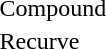<table>
<tr>
<td>Compound</td>
<td></td>
<td></td>
<td></td>
</tr>
<tr>
<td>Recurve</td>
<td></td>
<td></td>
<td></td>
</tr>
<tr>
</tr>
</table>
